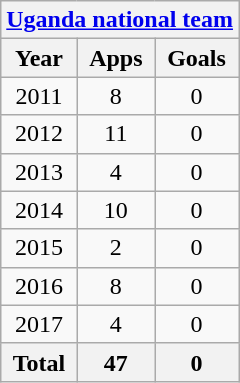<table class="wikitable" style="text-align:center">
<tr>
<th colspan=3><a href='#'>Uganda national team</a></th>
</tr>
<tr>
<th>Year</th>
<th>Apps</th>
<th>Goals</th>
</tr>
<tr>
<td>2011</td>
<td>8</td>
<td>0</td>
</tr>
<tr>
<td>2012</td>
<td>11</td>
<td>0</td>
</tr>
<tr>
<td>2013</td>
<td>4</td>
<td>0</td>
</tr>
<tr>
<td>2014</td>
<td>10</td>
<td>0</td>
</tr>
<tr>
<td>2015</td>
<td>2</td>
<td>0</td>
</tr>
<tr>
<td>2016</td>
<td>8</td>
<td>0</td>
</tr>
<tr>
<td>2017</td>
<td>4</td>
<td>0</td>
</tr>
<tr>
<th>Total</th>
<th>47</th>
<th>0</th>
</tr>
</table>
